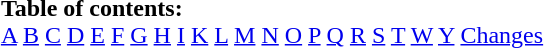<table border="0" id="toc" style="margin: 0 auto;" align=center>
<tr>
<td><strong>Table of contents:</strong><br><a href='#'>A</a> <a href='#'>B</a> <a href='#'>C</a> <a href='#'>D</a> <a href='#'>E</a> <a href='#'>F</a> <a href='#'>G</a> <a href='#'>H</a> <a href='#'>I</a> <a href='#'>K</a> <a href='#'>L</a> <a href='#'>M</a> <a href='#'>N</a> <a href='#'>O</a> <a href='#'>P</a> <a href='#'>Q</a> <a href='#'>R</a> <a href='#'>S</a> <a href='#'>T</a> <a href='#'>W</a> <a href='#'>Y</a> <a href='#'>Changes</a></td>
</tr>
</table>
